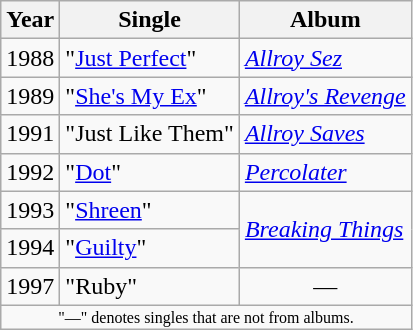<table class="wikitable">
<tr>
<th>Year</th>
<th>Single</th>
<th>Album</th>
</tr>
<tr>
<td>1988</td>
<td>"<a href='#'>Just Perfect</a>"</td>
<td><em><a href='#'>Allroy Sez</a></em></td>
</tr>
<tr>
<td>1989</td>
<td>"<a href='#'>She's My Ex</a>"</td>
<td><em><a href='#'>Allroy's Revenge</a></em></td>
</tr>
<tr>
<td>1991</td>
<td>"Just Like Them"</td>
<td><em><a href='#'>Allroy Saves</a></em></td>
</tr>
<tr>
<td>1992</td>
<td>"<a href='#'>Dot</a>"</td>
<td><em><a href='#'>Percolater</a></em></td>
</tr>
<tr>
<td>1993</td>
<td>"<a href='#'>Shreen</a>"</td>
<td rowspan="2"><em><a href='#'>Breaking Things</a></em></td>
</tr>
<tr>
<td>1994</td>
<td>"<a href='#'>Guilty</a>"</td>
</tr>
<tr>
<td>1997</td>
<td>"Ruby"</td>
<td align="center">—</td>
</tr>
<tr>
<td align="center" colspan="3" style="font-size: 8pt">"—" denotes singles that are not from albums.</td>
</tr>
</table>
